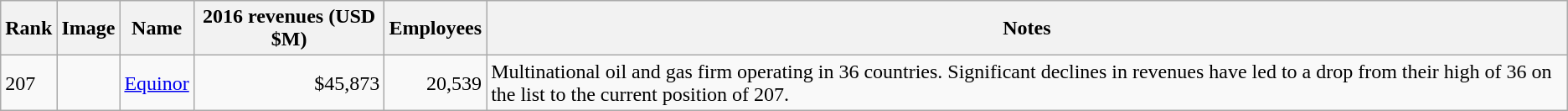<table class="wikitable sortable">
<tr>
<th>Rank</th>
<th>Image</th>
<th>Name</th>
<th>2016 revenues (USD $M)</th>
<th>Employees</th>
<th>Notes</th>
</tr>
<tr>
<td>207</td>
<td></td>
<td><a href='#'>Equinor</a></td>
<td align="right">$45,873</td>
<td align="right">20,539</td>
<td>Multinational oil and gas firm operating in 36 countries. Significant declines in revenues have led to a drop from their high of 36 on the list to the current position of 207.</td>
</tr>
</table>
